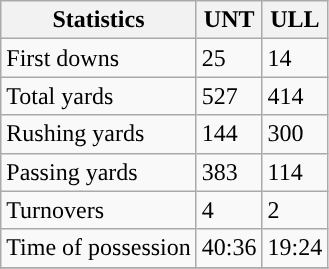<table class="wikitable">
<tr>
<th>Statistics</th>
<th>UNT</th>
<th>ULL</th>
</tr>
<tr>
<td>First downs</td>
<td>25</td>
<td>14</td>
</tr>
<tr>
<td>Total yards</td>
<td>527</td>
<td>414</td>
</tr>
<tr>
<td>Rushing yards</td>
<td>144</td>
<td>300</td>
</tr>
<tr>
<td>Passing yards</td>
<td>383</td>
<td>114</td>
</tr>
<tr>
<td>Turnovers</td>
<td>4</td>
<td>2</td>
</tr>
<tr>
<td>Time of possession</td>
<td>40:36</td>
<td>19:24</td>
</tr>
<tr>
</tr>
</table>
